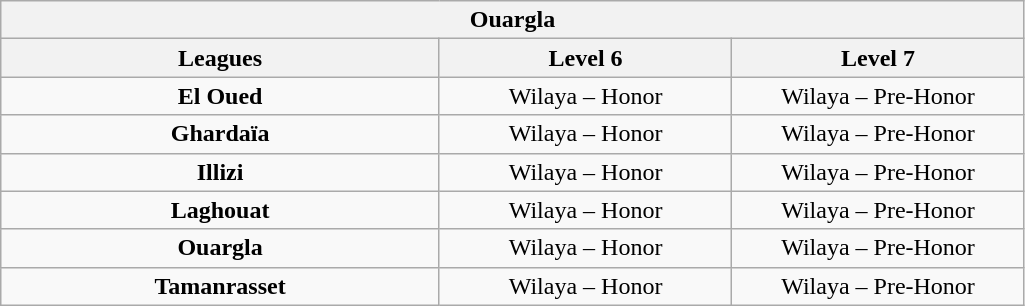<table class="wikitable" style="text-align: center;">
<tr>
<th colspan=3>Ouargla</th>
</tr>
<tr>
<th width="30%">Leagues</th>
<th width="20%">Level 6</th>
<th width="20%">Level 7</th>
</tr>
<tr>
<td><strong>El Oued</strong></td>
<td>Wilaya – Honor</td>
<td>Wilaya – Pre-Honor</td>
</tr>
<tr>
<td><strong>Ghardaïa</strong></td>
<td>Wilaya – Honor</td>
<td>Wilaya – Pre-Honor</td>
</tr>
<tr>
<td><strong>Illizi</strong></td>
<td>Wilaya – Honor</td>
<td>Wilaya – Pre-Honor</td>
</tr>
<tr>
<td><strong>Laghouat</strong></td>
<td>Wilaya – Honor</td>
<td>Wilaya – Pre-Honor</td>
</tr>
<tr>
<td><strong>Ouargla</strong></td>
<td>Wilaya – Honor</td>
<td>Wilaya – Pre-Honor</td>
</tr>
<tr>
<td><strong>Tamanrasset</strong></td>
<td>Wilaya – Honor</td>
<td>Wilaya – Pre-Honor</td>
</tr>
</table>
